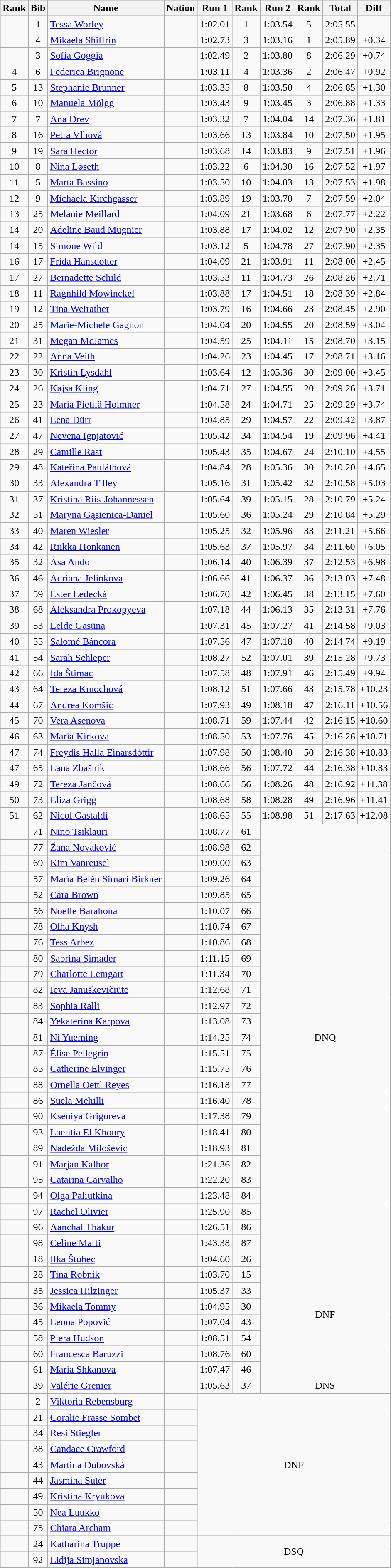<table class="wikitable sortable" style="text-align:center">
<tr>
<th>Rank</th>
<th>Bib</th>
<th>Name</th>
<th>Nation</th>
<th>Run 1</th>
<th>Rank</th>
<th>Run 2</th>
<th>Rank</th>
<th>Total</th>
<th>Diff</th>
</tr>
<tr>
<td></td>
<td>1</td>
<td align=left><a href='#'>Tessa Worley</a></td>
<td align=left></td>
<td>1:02.01</td>
<td>1</td>
<td>1:03.54</td>
<td>5</td>
<td>2:05.55</td>
<td></td>
</tr>
<tr>
<td></td>
<td>4</td>
<td align=left><a href='#'>Mikaela Shiffrin</a></td>
<td align=left></td>
<td>1:02.73</td>
<td>3</td>
<td>1:03.16</td>
<td>1</td>
<td>2:05.89</td>
<td>+0.34</td>
</tr>
<tr>
<td></td>
<td>3</td>
<td align=left><a href='#'>Sofia Goggia</a></td>
<td align=left></td>
<td>1:02.49</td>
<td>2</td>
<td>1:03.80</td>
<td>8</td>
<td>2:06.29</td>
<td>+0.74</td>
</tr>
<tr>
<td>4</td>
<td>6</td>
<td align=left><a href='#'>Federica Brignone</a></td>
<td align=left></td>
<td>1:03.11</td>
<td>4</td>
<td>1:03.36</td>
<td>2</td>
<td>2:06.47</td>
<td>+0.92</td>
</tr>
<tr>
<td>5</td>
<td>13</td>
<td align=left><a href='#'>Stephanie Brunner</a></td>
<td align=left></td>
<td>1:03.35</td>
<td>8</td>
<td>1:03.50</td>
<td>4</td>
<td>2:06.85</td>
<td>+1.30</td>
</tr>
<tr>
<td>6</td>
<td>10</td>
<td align=left><a href='#'>Manuela Mölgg</a></td>
<td align=left></td>
<td>1:03.43</td>
<td>9</td>
<td>1:03.45</td>
<td>3</td>
<td>2:06.88</td>
<td>+1.33</td>
</tr>
<tr>
<td>7</td>
<td>7</td>
<td align=left><a href='#'>Ana Drev</a></td>
<td align=left></td>
<td>1:03.32</td>
<td>7</td>
<td>1:04.04</td>
<td>14</td>
<td>2:07.36</td>
<td>+1.81</td>
</tr>
<tr>
<td>8</td>
<td>16</td>
<td align=left><a href='#'>Petra Vlhová</a></td>
<td align=left></td>
<td>1:03.66</td>
<td>13</td>
<td>1:03.84</td>
<td>10</td>
<td>2:07.50</td>
<td>+1.95</td>
</tr>
<tr>
<td>9</td>
<td>19</td>
<td align=left><a href='#'>Sara Hector</a></td>
<td align=left></td>
<td>1:03.68</td>
<td>14</td>
<td>1:03.83</td>
<td>9</td>
<td>2:07.51</td>
<td>+1.96</td>
</tr>
<tr>
<td>10</td>
<td>8</td>
<td align=left><a href='#'>Nina Løseth</a></td>
<td align=left></td>
<td>1:03.22</td>
<td>6</td>
<td>1:04.30</td>
<td>16</td>
<td>2:07.52</td>
<td>+1.97</td>
</tr>
<tr>
<td>11</td>
<td>5</td>
<td align=left><a href='#'>Marta Bassino</a></td>
<td align=left></td>
<td>1:03.50</td>
<td>10</td>
<td>1:04.03</td>
<td>13</td>
<td>2:07.53</td>
<td>+1.98</td>
</tr>
<tr>
<td>12</td>
<td>9</td>
<td align=left><a href='#'>Michaela Kirchgasser</a></td>
<td align=left></td>
<td>1:03.89</td>
<td>19</td>
<td>1:03.70</td>
<td>7</td>
<td>2:07.59</td>
<td>+2.04</td>
</tr>
<tr>
<td>13</td>
<td>25</td>
<td align=left><a href='#'>Melanie Meillard</a></td>
<td align=left></td>
<td>1:04.09</td>
<td>21</td>
<td>1:03.68</td>
<td>6</td>
<td>2:07.77</td>
<td>+2.22</td>
</tr>
<tr>
<td>14</td>
<td>20</td>
<td align=left><a href='#'>Adeline Baud Mugnier</a></td>
<td align=left></td>
<td>1:03.88</td>
<td>17</td>
<td>1:04.02</td>
<td>12</td>
<td>2:07.90</td>
<td>+2.35</td>
</tr>
<tr>
<td>14</td>
<td>15</td>
<td align=left><a href='#'>Simone Wild</a></td>
<td align=left></td>
<td>1:03.12</td>
<td>5</td>
<td>1:04.78</td>
<td>27</td>
<td>2:07.90</td>
<td>+2.35</td>
</tr>
<tr>
<td>16</td>
<td>17</td>
<td align=left><a href='#'>Frida Hansdotter</a></td>
<td align=left></td>
<td>1:04.09</td>
<td>21</td>
<td>1:03.91</td>
<td>11</td>
<td>2:08.00</td>
<td>+2.45</td>
</tr>
<tr>
<td>17</td>
<td>27</td>
<td align=left><a href='#'>Bernadette Schild</a></td>
<td align=left></td>
<td>1:03.53</td>
<td>11</td>
<td>1:04.73</td>
<td>26</td>
<td>2:08.26</td>
<td>+2.71</td>
</tr>
<tr>
<td>18</td>
<td>11</td>
<td align=left><a href='#'>Ragnhild Mowinckel</a></td>
<td align=left></td>
<td>1:03.88</td>
<td>17</td>
<td>1:04.51</td>
<td>18</td>
<td>2:08.39</td>
<td>+2.84</td>
</tr>
<tr>
<td>19</td>
<td>12</td>
<td align=left><a href='#'>Tina Weirather</a></td>
<td align=left></td>
<td>1:03.79</td>
<td>16</td>
<td>1:04.66</td>
<td>23</td>
<td>2:08.45</td>
<td>+2.90</td>
</tr>
<tr>
<td>20</td>
<td>25</td>
<td align=left><a href='#'>Marie-Michele Gagnon</a></td>
<td align=left></td>
<td>1:04.04</td>
<td>20</td>
<td>1:04.55</td>
<td>20</td>
<td>2:08.59</td>
<td>+3.04</td>
</tr>
<tr>
<td>21</td>
<td>31</td>
<td align=left><a href='#'>Megan McJames</a></td>
<td align=left></td>
<td>1:04.59</td>
<td>25</td>
<td>1:04.11</td>
<td>15</td>
<td>2:08.70</td>
<td>+3.15</td>
</tr>
<tr>
<td>22</td>
<td>22</td>
<td align=left><a href='#'>Anna Veith</a></td>
<td align=left></td>
<td>1:04.26</td>
<td>23</td>
<td>1:04.45</td>
<td>17</td>
<td>2:08.71</td>
<td>+3.16</td>
</tr>
<tr>
<td>23</td>
<td>30</td>
<td align=left><a href='#'>Kristin Lysdahl</a></td>
<td align=left></td>
<td>1:03.64</td>
<td>12</td>
<td>1:05.36</td>
<td>30</td>
<td>2:09.00</td>
<td>+3.45</td>
</tr>
<tr>
<td>24</td>
<td>26</td>
<td align=left><a href='#'>Kajsa Kling</a></td>
<td align=left></td>
<td>1:04.71</td>
<td>27</td>
<td>1:04.55</td>
<td>20</td>
<td>2:09.26</td>
<td>+3.71</td>
</tr>
<tr>
<td>25</td>
<td>23</td>
<td align=left><a href='#'>Maria Pietilä Holmner</a></td>
<td align=left></td>
<td>1:04.58</td>
<td>24</td>
<td>1:04.71</td>
<td>25</td>
<td>2:09.29</td>
<td>+3.74</td>
</tr>
<tr>
<td>26</td>
<td>41</td>
<td align=left><a href='#'>Lena Dürr</a></td>
<td align=left></td>
<td>1:04.85</td>
<td>29</td>
<td>1:04.57</td>
<td>22</td>
<td>2:09.42</td>
<td>+3.87</td>
</tr>
<tr>
<td>27</td>
<td>47</td>
<td align=left><a href='#'>Nevena Ignjatović</a></td>
<td align=left></td>
<td>1:05.42</td>
<td>34</td>
<td>1:04.54</td>
<td>19</td>
<td>2:09.96</td>
<td>+4.41</td>
</tr>
<tr>
<td>28</td>
<td>29</td>
<td align=left><a href='#'>Camille Rast</a></td>
<td align=left></td>
<td>1:05.43</td>
<td>35</td>
<td>1:04.67</td>
<td>24</td>
<td>2:10.10</td>
<td>+4.55</td>
</tr>
<tr>
<td>29</td>
<td>48</td>
<td align=left><a href='#'>Kateřina Pauláthová</a></td>
<td align=left></td>
<td>1:04.84</td>
<td>28</td>
<td>1:05.36</td>
<td>30</td>
<td>2:10.20</td>
<td>+4.65</td>
</tr>
<tr>
<td>30</td>
<td>33</td>
<td align=left><a href='#'>Alexandra Tilley</a></td>
<td align=left></td>
<td>1:05.16</td>
<td>31</td>
<td>1:05.42</td>
<td>32</td>
<td>2:10.58</td>
<td>+5.03</td>
</tr>
<tr>
<td>31</td>
<td>37</td>
<td align=left><a href='#'>Kristina Riis-Johannessen</a></td>
<td align=left></td>
<td>1:05.64</td>
<td>39</td>
<td>1:05.15</td>
<td>28</td>
<td>2:10.79</td>
<td>+5.24</td>
</tr>
<tr>
<td>32</td>
<td>51</td>
<td align=left><a href='#'>Maryna Gąsienica-Daniel</a></td>
<td align=left></td>
<td>1:05.60</td>
<td>36</td>
<td>1:05.24</td>
<td>29</td>
<td>2:10.84</td>
<td>+5.29</td>
</tr>
<tr>
<td>33</td>
<td>40</td>
<td align=left><a href='#'>Maren Wiesler</a></td>
<td align=left></td>
<td>1:05.25</td>
<td>32</td>
<td>1:05.96</td>
<td>33</td>
<td>2:11.21</td>
<td>+5.66</td>
</tr>
<tr>
<td>34</td>
<td>42</td>
<td align=left><a href='#'>Riikka Honkanen</a></td>
<td align=left></td>
<td>1:05.63</td>
<td>37</td>
<td>1:05.97</td>
<td>34</td>
<td>2:11.60</td>
<td>+6.05</td>
</tr>
<tr>
<td>35</td>
<td>32</td>
<td align=left><a href='#'>Asa Ando</a></td>
<td align=left></td>
<td>1:06.14</td>
<td>40</td>
<td>1:06.39</td>
<td>37</td>
<td>2:12.53</td>
<td>+6.98</td>
</tr>
<tr>
<td>36</td>
<td>46</td>
<td align=left><a href='#'>Adriana Jelinkova</a></td>
<td align=left></td>
<td>1:06.66</td>
<td>41</td>
<td>1:06.37</td>
<td>36</td>
<td>2:13.03</td>
<td>+7.48</td>
</tr>
<tr>
<td>37</td>
<td>59</td>
<td align=left><a href='#'>Ester Ledecká</a></td>
<td align=left></td>
<td>1:06.70</td>
<td>42</td>
<td>1:06.45</td>
<td>38</td>
<td>2:13.15</td>
<td>+7.60</td>
</tr>
<tr>
<td>38</td>
<td>68</td>
<td align=left><a href='#'>Aleksandra Prokopyeva</a></td>
<td align=left></td>
<td>1:07.18</td>
<td>44</td>
<td>1:06.13</td>
<td>35</td>
<td>2:13.31</td>
<td>+7.76</td>
</tr>
<tr>
<td>39</td>
<td>53</td>
<td align=left><a href='#'>Lelde Gasūna</a></td>
<td align=left></td>
<td>1:07.31</td>
<td>45</td>
<td>1:07.27</td>
<td>41</td>
<td>2:14.58</td>
<td>+9.03</td>
</tr>
<tr>
<td>40</td>
<td>55</td>
<td align=left><a href='#'>Salomé Báncora</a></td>
<td align=left></td>
<td>1:07.56</td>
<td>47</td>
<td>1:07.18</td>
<td>40</td>
<td>2:14.74</td>
<td>+9.19</td>
</tr>
<tr>
<td>41</td>
<td>54</td>
<td align=left><a href='#'>Sarah Schleper</a></td>
<td align=left></td>
<td>1:08.27</td>
<td>52</td>
<td>1:07.01</td>
<td>39</td>
<td>2:15.28</td>
<td>+9.73</td>
</tr>
<tr>
<td>42</td>
<td>66</td>
<td align=left><a href='#'>Ida Štimac</a></td>
<td align=left></td>
<td>1:07.58</td>
<td>48</td>
<td>1:07.91</td>
<td>46</td>
<td>2:15.49</td>
<td>+9.94</td>
</tr>
<tr>
<td>43</td>
<td>64</td>
<td align=left><a href='#'>Tereza Kmochová</a></td>
<td align=left></td>
<td>1:08.12</td>
<td>51</td>
<td>1:07.66</td>
<td>43</td>
<td>2:15.78</td>
<td>+10.23</td>
</tr>
<tr>
<td>44</td>
<td>67</td>
<td align=left><a href='#'>Andrea Komšić</a></td>
<td align=left></td>
<td>1:07.93</td>
<td>49</td>
<td>1:08.18</td>
<td>47</td>
<td>2:16.11</td>
<td>+10.56</td>
</tr>
<tr>
<td>45</td>
<td>70</td>
<td align=left><a href='#'>Vera Asenova</a></td>
<td align=left></td>
<td>1:08.71</td>
<td>59</td>
<td>1:07.44</td>
<td>42</td>
<td>2:16.15</td>
<td>+10.60</td>
</tr>
<tr>
<td>46</td>
<td>63</td>
<td align=left><a href='#'>Maria Kirkova</a></td>
<td align=left></td>
<td>1:08.50</td>
<td>53</td>
<td>1:07.76</td>
<td>45</td>
<td>2:16.26</td>
<td>+10.71</td>
</tr>
<tr>
<td>47</td>
<td>74</td>
<td align=left><a href='#'>Freydis Halla Einarsdóttir</a></td>
<td align=left></td>
<td>1:07.98</td>
<td>50</td>
<td>1:08.40</td>
<td>50</td>
<td>2:16.38</td>
<td>+10.83</td>
</tr>
<tr>
<td>47</td>
<td>65</td>
<td align=left><a href='#'>Lana Zbašnik</a></td>
<td align=left></td>
<td>1:08.66</td>
<td>56</td>
<td>1:07.72</td>
<td>44</td>
<td>2:16.38</td>
<td>+10.83</td>
</tr>
<tr>
<td>49</td>
<td>72</td>
<td align=left><a href='#'>Tereza Jančová</a></td>
<td align=left></td>
<td>1:08.66</td>
<td>56</td>
<td>1:08.26</td>
<td>48</td>
<td>2:16.92</td>
<td>+11.38</td>
</tr>
<tr>
<td>50</td>
<td>73</td>
<td align=left><a href='#'>Eliza Grigg</a></td>
<td align=left></td>
<td>1:08.68</td>
<td>58</td>
<td>1:08.28</td>
<td>49</td>
<td>2:16.96</td>
<td>+11.41</td>
</tr>
<tr>
<td>51</td>
<td>62</td>
<td align=left><a href='#'>Nicol Gastaldi</a></td>
<td align=left></td>
<td>1:08.65</td>
<td>55</td>
<td>1:08.98</td>
<td>51</td>
<td>2:17.63</td>
<td>+12.08</td>
</tr>
<tr>
<td></td>
<td>71</td>
<td align=left><a href='#'>Nino Tsiklauri</a></td>
<td align=left></td>
<td>1:08.77</td>
<td>61</td>
<td colspan=4 rowspan=27>DNQ</td>
</tr>
<tr>
<td></td>
<td>77</td>
<td align=left><a href='#'>Žana Novaković</a></td>
<td align=left></td>
<td>1:08.98</td>
<td>62</td>
</tr>
<tr>
<td></td>
<td>69</td>
<td align=left><a href='#'>Kim Vanreusel</a></td>
<td align=left></td>
<td>1:09.00</td>
<td>63</td>
</tr>
<tr>
<td></td>
<td>57</td>
<td align=left><a href='#'>María Belén Simari Birkner</a></td>
<td align=left></td>
<td>1:09.26</td>
<td>64</td>
</tr>
<tr>
<td></td>
<td>52</td>
<td align=left><a href='#'>Cara Brown</a></td>
<td align=left></td>
<td>1:09.85</td>
<td>65</td>
</tr>
<tr>
<td></td>
<td>56</td>
<td align=left><a href='#'>Noelle Barahona</a></td>
<td align=left></td>
<td>1:10.07</td>
<td>66</td>
</tr>
<tr>
<td></td>
<td>78</td>
<td align=left><a href='#'>Olha Knysh</a></td>
<td align=left></td>
<td>1:10.74</td>
<td>67</td>
</tr>
<tr>
<td></td>
<td>76</td>
<td align=left><a href='#'>Tess Arbez</a></td>
<td align=left></td>
<td>1:10.86</td>
<td>68</td>
</tr>
<tr>
<td></td>
<td>80</td>
<td align=left><a href='#'>Sabrina Simader</a></td>
<td align=left></td>
<td>1:11.15</td>
<td>69</td>
</tr>
<tr>
<td></td>
<td>79</td>
<td align=left><a href='#'>Charlotte Lemgart</a></td>
<td align=left></td>
<td>1:11.34</td>
<td>70</td>
</tr>
<tr>
<td></td>
<td>82</td>
<td align=left><a href='#'>Ieva Januškevičiūtė</a></td>
<td align=left></td>
<td>1:12.68</td>
<td>71</td>
</tr>
<tr>
<td></td>
<td>83</td>
<td align=left><a href='#'>Sophia Ralli</a></td>
<td align=left></td>
<td>1:12.97</td>
<td>72</td>
</tr>
<tr>
<td></td>
<td>84</td>
<td align=left><a href='#'>Yekaterina Karpova</a></td>
<td align=left></td>
<td>1:13.08</td>
<td>73</td>
</tr>
<tr>
<td></td>
<td>81</td>
<td align=left><a href='#'>Ni Yueming</a></td>
<td align=left></td>
<td>1:14.25</td>
<td>74</td>
</tr>
<tr>
<td></td>
<td>87</td>
<td align=left><a href='#'>Élise Pellegrin</a></td>
<td align=left></td>
<td>1:15.51</td>
<td>75</td>
</tr>
<tr>
<td></td>
<td>85</td>
<td align=left><a href='#'>Catherine Elvinger</a></td>
<td align=left></td>
<td>1:15.75</td>
<td>76</td>
</tr>
<tr>
<td></td>
<td>88</td>
<td align=left><a href='#'>Ornella Oettl Reyes</a></td>
<td align=left></td>
<td>1:16.18</td>
<td>77</td>
</tr>
<tr>
<td></td>
<td>86</td>
<td align=left><a href='#'>Suela Mëhilli</a></td>
<td align=left></td>
<td>1:16.40</td>
<td>78</td>
</tr>
<tr>
<td></td>
<td>90</td>
<td align=left><a href='#'>Kseniya Grigoreva</a></td>
<td align=left></td>
<td>1:17.38</td>
<td>79</td>
</tr>
<tr>
<td></td>
<td>93</td>
<td align=left><a href='#'>Laetitia El Khoury</a></td>
<td align=left></td>
<td>1:18.41</td>
<td>80</td>
</tr>
<tr>
<td></td>
<td>89</td>
<td align=left><a href='#'>Nadežda Milošević</a></td>
<td align=left></td>
<td>1:18.93</td>
<td>81</td>
</tr>
<tr>
<td></td>
<td>91</td>
<td align=left><a href='#'>Marjan Kalhor</a></td>
<td align=left></td>
<td>1:21.36</td>
<td>82</td>
</tr>
<tr>
<td></td>
<td>95</td>
<td align=left><a href='#'>Catarina Carvalho</a></td>
<td align=left></td>
<td>1:22.20</td>
<td>83</td>
</tr>
<tr>
<td></td>
<td>94</td>
<td align=left><a href='#'>Olga Paliutkina</a></td>
<td align=left></td>
<td>1:23.48</td>
<td>84</td>
</tr>
<tr>
<td></td>
<td>97</td>
<td align=left><a href='#'>Rachel Olivier</a></td>
<td align=left></td>
<td>1:25.90</td>
<td>85</td>
</tr>
<tr>
<td></td>
<td>96</td>
<td align=left><a href='#'>Aanchal Thakur</a></td>
<td align=left></td>
<td>1:26.51</td>
<td>86</td>
</tr>
<tr>
<td></td>
<td>98</td>
<td align=left><a href='#'>Celine Marti</a></td>
<td align=left></td>
<td>1:43.38</td>
<td>87</td>
</tr>
<tr>
<td></td>
<td>18</td>
<td align=left><a href='#'>Ilka Štuhec</a></td>
<td align=left></td>
<td>1:04.60</td>
<td>26</td>
<td colspan=4 rowspan=8>DNF</td>
</tr>
<tr>
<td></td>
<td>28</td>
<td align=left><a href='#'>Tina Robnik</a></td>
<td align=left></td>
<td>1:03.70</td>
<td>15</td>
</tr>
<tr>
<td></td>
<td>35</td>
<td align=left><a href='#'>Jessica Hilzinger</a></td>
<td align=left></td>
<td>1:05.37</td>
<td>33</td>
</tr>
<tr>
<td></td>
<td>36</td>
<td align=left><a href='#'>Mikaela Tommy</a></td>
<td align=left></td>
<td>1:04.95</td>
<td>30</td>
</tr>
<tr>
<td></td>
<td>45</td>
<td align=left><a href='#'>Leona Popović</a></td>
<td align=left></td>
<td>1:07.04</td>
<td>43</td>
</tr>
<tr>
<td></td>
<td>58</td>
<td align=left><a href='#'>Piera Hudson</a></td>
<td align=left></td>
<td>1:08.51</td>
<td>54</td>
</tr>
<tr>
<td></td>
<td>60</td>
<td align=left><a href='#'>Francesca Baruzzi</a></td>
<td align=left></td>
<td>1:08.76</td>
<td>60</td>
</tr>
<tr>
<td></td>
<td>61</td>
<td align=left><a href='#'>Maria Shkanova</a></td>
<td align=left></td>
<td>1:07.47</td>
<td>46</td>
</tr>
<tr>
<td></td>
<td>39</td>
<td align=left><a href='#'>Valérie Grenier</a></td>
<td align=left></td>
<td>1:05.63</td>
<td>37</td>
<td colspan=4>DNS</td>
</tr>
<tr>
<td></td>
<td>2</td>
<td align=left><a href='#'>Viktoria Rebensburg</a></td>
<td align=left></td>
<td colspan=6 rowspan=9>DNF</td>
</tr>
<tr>
<td></td>
<td>21</td>
<td align=left><a href='#'>Coralie Frasse Sombet</a></td>
<td align=left></td>
</tr>
<tr>
<td></td>
<td>34</td>
<td align=left><a href='#'>Resi Stiegler</a></td>
<td align=left></td>
</tr>
<tr>
<td></td>
<td>38</td>
<td align=left><a href='#'>Candace Crawford</a></td>
<td align=left></td>
</tr>
<tr>
<td></td>
<td>43</td>
<td align=left><a href='#'>Martina Dubovská</a></td>
<td align=left></td>
</tr>
<tr>
<td></td>
<td>44</td>
<td align=left><a href='#'>Jasmina Suter</a></td>
<td align=left></td>
</tr>
<tr>
<td></td>
<td>49</td>
<td align=left><a href='#'>Kristina Kryukova</a></td>
<td align=left></td>
</tr>
<tr>
<td></td>
<td>50</td>
<td align=left><a href='#'>Nea Luukko</a></td>
<td align=left></td>
</tr>
<tr>
<td></td>
<td>75</td>
<td align=left><a href='#'>Chiara Archam</a></td>
<td align=left></td>
</tr>
<tr>
<td></td>
<td>24</td>
<td align=left><a href='#'>Katharina Truppe</a></td>
<td align=left></td>
<td colspan=6 rowspan=2>DSQ</td>
</tr>
<tr>
<td></td>
<td>92</td>
<td align=left><a href='#'>Lidija Simjanovska</a></td>
<td align=left></td>
</tr>
</table>
